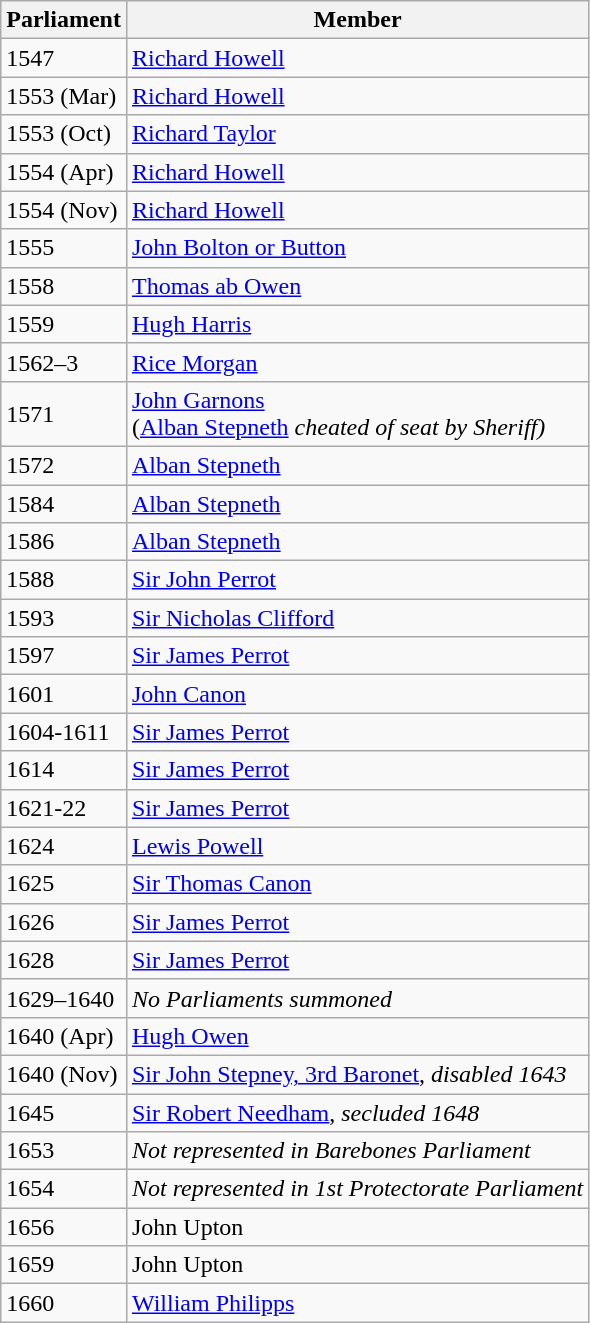<table class="wikitable">
<tr>
<th>Parliament</th>
<th>Member</th>
</tr>
<tr>
<td>1547</td>
<td><a href='#'>Richard Howell</a></td>
</tr>
<tr>
<td>1553 (Mar)</td>
<td><a href='#'>Richard Howell</a></td>
</tr>
<tr>
<td>1553 (Oct)</td>
<td><a href='#'>Richard Taylor</a></td>
</tr>
<tr>
<td>1554 (Apr)</td>
<td><a href='#'>Richard Howell</a></td>
</tr>
<tr>
<td>1554 (Nov)</td>
<td><a href='#'>Richard Howell</a></td>
</tr>
<tr>
<td>1555</td>
<td><a href='#'>John Bolton or Button</a></td>
</tr>
<tr>
<td>1558</td>
<td><a href='#'>Thomas ab Owen</a></td>
</tr>
<tr>
<td>1559</td>
<td><a href='#'>Hugh Harris</a></td>
</tr>
<tr>
<td>1562–3</td>
<td><a href='#'>Rice Morgan</a></td>
</tr>
<tr>
<td>1571</td>
<td><a href='#'>John Garnons</a> <br> (<a href='#'>Alban Stepneth</a> <em>cheated of seat by Sheriff)</em> </td>
</tr>
<tr>
<td>1572</td>
<td><a href='#'>Alban Stepneth</a></td>
</tr>
<tr>
<td>1584</td>
<td><a href='#'>Alban Stepneth</a></td>
</tr>
<tr>
<td>1586</td>
<td><a href='#'>Alban Stepneth</a></td>
</tr>
<tr>
<td>1588</td>
<td><a href='#'>Sir John Perrot</a></td>
</tr>
<tr>
<td>1593</td>
<td><a href='#'>Sir Nicholas Clifford</a></td>
</tr>
<tr>
<td>1597</td>
<td><a href='#'>Sir James Perrot</a></td>
</tr>
<tr>
<td>1601</td>
<td><a href='#'>John Canon</a></td>
</tr>
<tr>
<td>1604-1611</td>
<td><a href='#'>Sir James Perrot</a></td>
</tr>
<tr>
<td>1614</td>
<td><a href='#'>Sir James Perrot</a></td>
</tr>
<tr>
<td>1621-22</td>
<td><a href='#'>Sir James Perrot</a></td>
</tr>
<tr>
<td>1624</td>
<td><a href='#'>Lewis Powell</a></td>
</tr>
<tr>
<td>1625</td>
<td><a href='#'>Sir Thomas Canon</a></td>
</tr>
<tr>
<td>1626</td>
<td><a href='#'>Sir James Perrot</a></td>
</tr>
<tr>
<td>1628</td>
<td><a href='#'>Sir James Perrot</a></td>
</tr>
<tr>
<td>1629–1640</td>
<td><em>No Parliaments summoned</em></td>
</tr>
<tr>
<td>1640 (Apr)</td>
<td><a href='#'>Hugh Owen</a></td>
</tr>
<tr>
<td>1640 (Nov)</td>
<td><a href='#'>Sir John Stepney, 3rd Baronet</a>, <em>disabled 1643</em></td>
</tr>
<tr>
<td>1645</td>
<td><a href='#'>Sir Robert Needham</a>, <em>secluded 1648</em></td>
</tr>
<tr>
<td>1653</td>
<td><em>Not represented in Barebones Parliament</em></td>
</tr>
<tr>
<td>1654</td>
<td><em>Not represented in 1st Protectorate Parliament</em></td>
</tr>
<tr>
<td>1656</td>
<td>John Upton</td>
</tr>
<tr>
<td>1659</td>
<td>John Upton</td>
</tr>
<tr>
<td>1660</td>
<td><a href='#'>William Philipps</a></td>
</tr>
</table>
